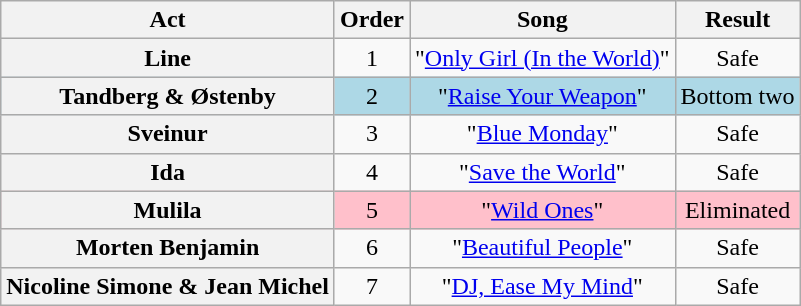<table class="wikitable plainrowheaders" style="text-align:center;">
<tr>
<th scope="col">Act</th>
<th scope="col">Order</th>
<th scope="col">Song</th>
<th scope="col">Result</th>
</tr>
<tr>
<th scope=row>Line</th>
<td>1</td>
<td>"<a href='#'>Only Girl (In the World)</a>"</td>
<td>Safe</td>
</tr>
<tr style="background:lightblue;">
<th scope=row>Tandberg & Østenby</th>
<td>2</td>
<td>"<a href='#'>Raise Your Weapon</a>"</td>
<td>Bottom two</td>
</tr>
<tr>
<th scope=row>Sveinur</th>
<td>3</td>
<td>"<a href='#'>Blue Monday</a>"</td>
<td>Safe</td>
</tr>
<tr>
<th scope=row>Ida</th>
<td>4</td>
<td>"<a href='#'>Save the World</a>"</td>
<td>Safe</td>
</tr>
<tr style="background:pink;">
<th scope=row>Mulila</th>
<td>5</td>
<td>"<a href='#'>Wild Ones</a>"</td>
<td>Eliminated</td>
</tr>
<tr>
<th scope=row>Morten Benjamin</th>
<td>6</td>
<td>"<a href='#'>Beautiful People</a>"</td>
<td>Safe</td>
</tr>
<tr>
<th scope=row>Nicoline Simone & Jean Michel</th>
<td>7</td>
<td>"<a href='#'>DJ, Ease My Mind</a>"</td>
<td>Safe</td>
</tr>
</table>
